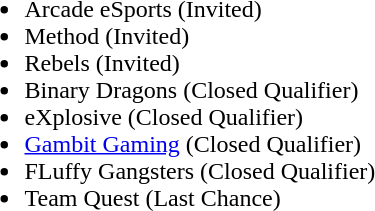<table cellspacing="30">
<tr>
<td valign="top" width="550px"><br><ul><li>Arcade eSports (Invited)</li><li>Method (Invited)</li><li>Rebels (Invited)</li><li>Binary Dragons (Closed Qualifier)</li><li>eXplosive (Closed Qualifier)</li><li><a href='#'>Gambit Gaming</a> (Closed Qualifier)</li><li>FLuffy Gangsters (Closed Qualifier)</li><li>Team Quest (Last Chance)</li></ul></td>
</tr>
<tr>
</tr>
</table>
